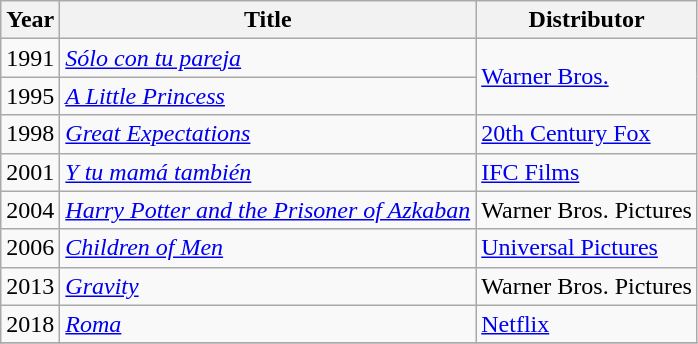<table class="wikitable">
<tr>
<th>Year</th>
<th>Title</th>
<th>Distributor</th>
</tr>
<tr>
<td>1991</td>
<td><em><a href='#'>Sólo con tu pareja</a></em></td>
<td rowspan=2><a href='#'>Warner Bros.</a></td>
</tr>
<tr>
<td>1995</td>
<td><em><a href='#'>A Little Princess</a></em></td>
</tr>
<tr>
<td>1998</td>
<td><em><a href='#'>Great Expectations</a></em></td>
<td><a href='#'>20th Century Fox</a></td>
</tr>
<tr>
<td>2001</td>
<td><em><a href='#'>Y tu mamá también</a></em></td>
<td><a href='#'>IFC Films</a></td>
</tr>
<tr>
<td>2004</td>
<td><em><a href='#'>Harry Potter and the Prisoner of Azkaban</a></em></td>
<td>Warner Bros. Pictures</td>
</tr>
<tr>
<td>2006</td>
<td><em><a href='#'>Children of Men</a></em></td>
<td><a href='#'>Universal Pictures</a></td>
</tr>
<tr>
<td>2013</td>
<td><em><a href='#'>Gravity</a></em></td>
<td>Warner Bros. Pictures</td>
</tr>
<tr>
<td>2018</td>
<td><em><a href='#'>Roma</a></em></td>
<td><a href='#'>Netflix</a></td>
</tr>
<tr>
</tr>
</table>
